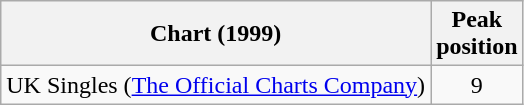<table class="wikitable sortable">
<tr>
<th>Chart (1999)</th>
<th>Peak<br>position</th>
</tr>
<tr>
<td>UK Singles (<a href='#'>The Official Charts Company</a>)</td>
<td align="center">9</td>
</tr>
</table>
